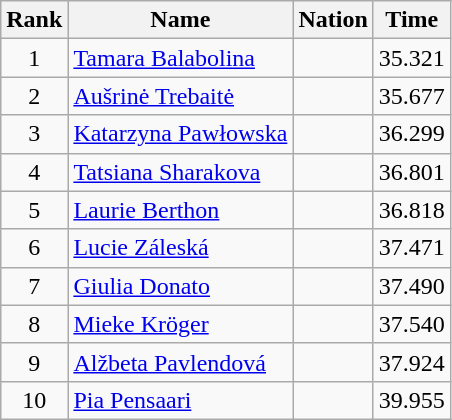<table class="wikitable sortable" style="text-align:center">
<tr>
<th>Rank</th>
<th>Name</th>
<th>Nation</th>
<th>Time</th>
</tr>
<tr>
<td>1</td>
<td align=left><a href='#'>Tamara Balabolina</a></td>
<td align=left></td>
<td>35.321</td>
</tr>
<tr>
<td>2</td>
<td align=left><a href='#'>Aušrinė Trebaitė</a></td>
<td align=left></td>
<td>35.677</td>
</tr>
<tr>
<td>3</td>
<td align=left><a href='#'>Katarzyna Pawłowska</a></td>
<td align=left></td>
<td>36.299</td>
</tr>
<tr>
<td>4</td>
<td align=left><a href='#'>Tatsiana Sharakova</a></td>
<td align=left></td>
<td>36.801</td>
</tr>
<tr>
<td>5</td>
<td align=left><a href='#'>Laurie Berthon</a></td>
<td align=left></td>
<td>36.818</td>
</tr>
<tr>
<td>6</td>
<td align=left><a href='#'>Lucie Záleská</a></td>
<td align=left></td>
<td>37.471</td>
</tr>
<tr>
<td>7</td>
<td align=left><a href='#'>Giulia Donato</a></td>
<td align=left></td>
<td>37.490</td>
</tr>
<tr>
<td>8</td>
<td align=left><a href='#'>Mieke Kröger</a></td>
<td align=left></td>
<td>37.540</td>
</tr>
<tr>
<td>9</td>
<td align=left><a href='#'>Alžbeta Pavlendová</a></td>
<td align=left></td>
<td>37.924</td>
</tr>
<tr>
<td>10</td>
<td align=left><a href='#'>Pia Pensaari</a></td>
<td align=left></td>
<td>39.955</td>
</tr>
</table>
